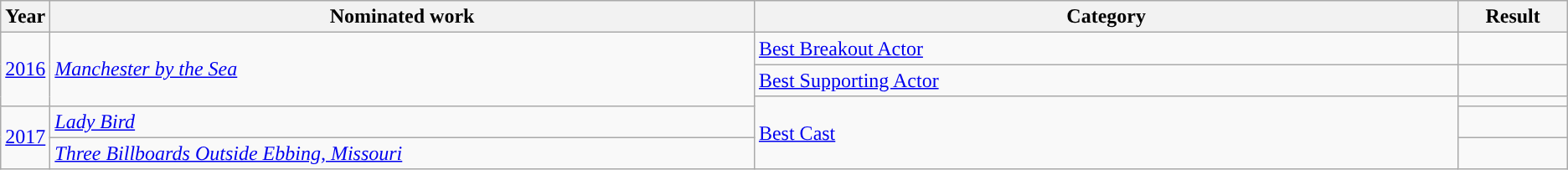<table class="wikitable">
<tr>
<th scope="col" style="width:1em;">Year</th>
<th scope="col" style="width:35em;">Nominated work</th>
<th scope="col" style="width:35em;">Category</th>
<th scope="col" style="width:5em;">Result</th>
</tr>
<tr>
<td rowspan="3"><a href='#'>2016</a></td>
<td rowspan="3"><em><a href='#'>Manchester by the Sea</a></em></td>
<td><a href='#'>Best Breakout Actor</a></td>
<td></td>
</tr>
<tr>
<td><a href='#'>Best Supporting Actor</a></td>
<td></td>
</tr>
<tr>
<td rowspan="3"><a href='#'>Best Cast</a></td>
<td></td>
</tr>
<tr>
<td rowspan="2"><a href='#'>2017</a></td>
<td><em><a href='#'>Lady Bird</a></em></td>
<td></td>
</tr>
<tr>
<td><em><a href='#'>Three Billboards Outside Ebbing, Missouri</a></em></td>
<td></td>
</tr>
</table>
